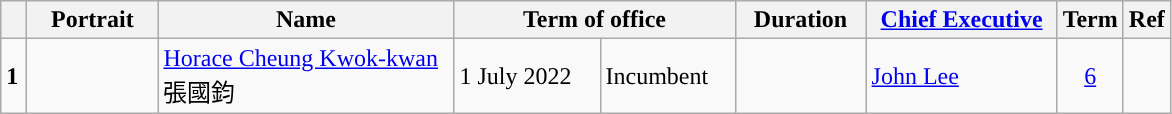<table class="wikitable"  style="text-align:left">
<tr>
<th width=10px></th>
<th width=80px>Portrait</th>
<th width=190px>Name</th>
<th width=180px colspan=2>Term of office</th>
<th width=80px>Duration</th>
<th width=120px><a href='#'>Chief Executive</a></th>
<th>Term</th>
<th>Ref</th>
</tr>
<tr>
<td style="background:"><strong>1</strong></td>
<td></td>
<td><a href='#'>Horace Cheung Kwok-kwan</a><br>張國鈞</td>
<td>1 July 2022</td>
<td>Incumbent</td>
<td></td>
<td><a href='#'>John Lee</a><br></td>
<td align=center><a href='#'>6</a></td>
</tr>
</table>
